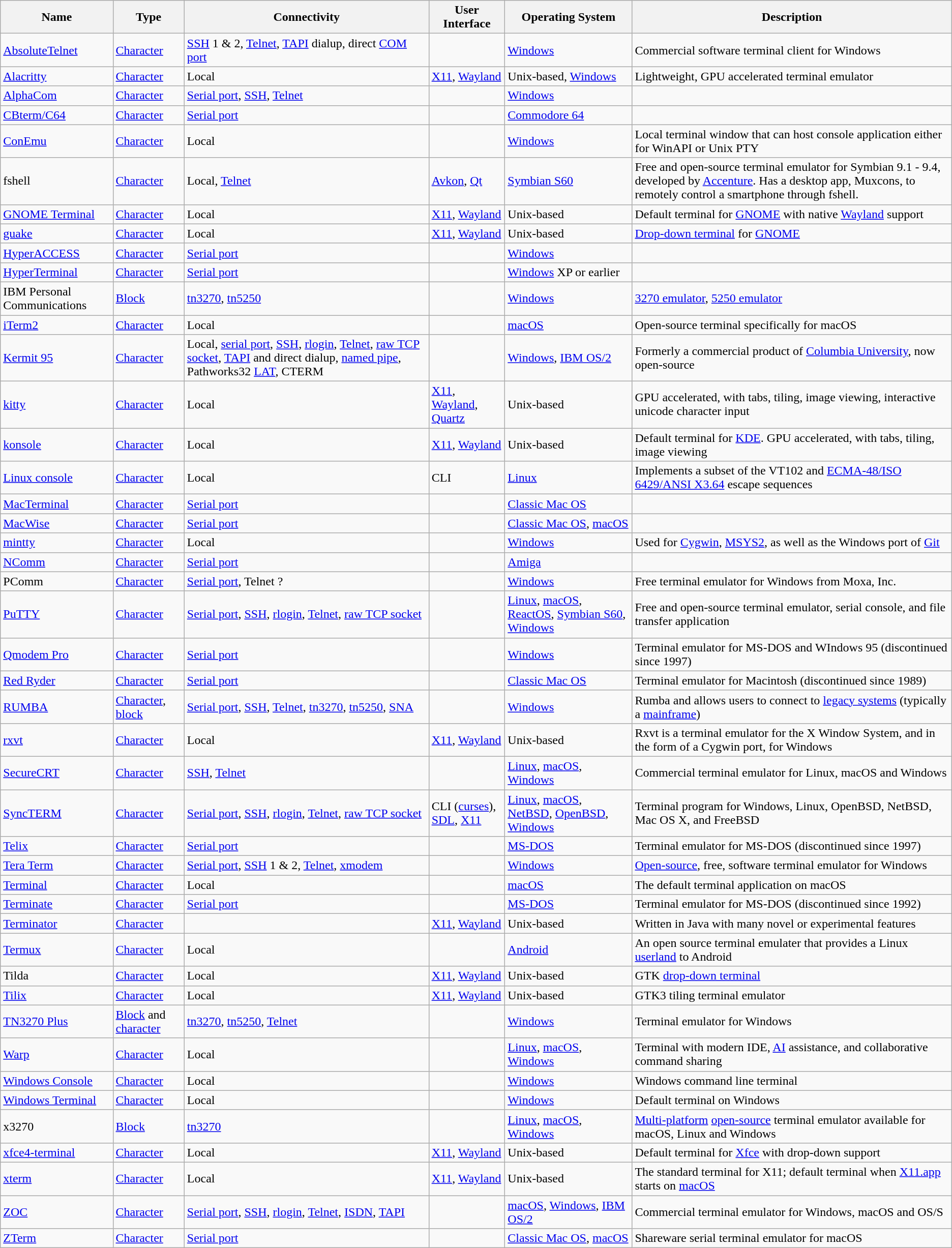<table class="wikitable sortable">
<tr>
<th>Name</th>
<th>Type</th>
<th>Connectivity</th>
<th>User Interface</th>
<th>Operating System</th>
<th>Description</th>
</tr>
<tr>
<td><a href='#'>AbsoluteTelnet</a></td>
<td><a href='#'>Character</a></td>
<td><a href='#'>SSH</a> 1 & 2, <a href='#'>Telnet</a>, <a href='#'>TAPI</a> dialup, direct <a href='#'>COM port</a></td>
<td></td>
<td><a href='#'>Windows</a></td>
<td>Commercial software terminal client for Windows</td>
</tr>
<tr>
<td><a href='#'>Alacritty</a></td>
<td><a href='#'>Character</a></td>
<td>Local</td>
<td><a href='#'>X11</a>, <a href='#'>Wayland</a></td>
<td>Unix-based, <a href='#'>Windows</a></td>
<td>Lightweight, GPU accelerated terminal emulator</td>
</tr>
<tr>
<td><a href='#'>AlphaCom</a></td>
<td><a href='#'>Character</a></td>
<td><a href='#'>Serial port</a>, <a href='#'>SSH</a>, <a href='#'>Telnet</a></td>
<td></td>
<td><a href='#'>Windows</a></td>
<td></td>
</tr>
<tr>
<td><a href='#'>CBterm/C64</a></td>
<td><a href='#'>Character</a></td>
<td><a href='#'>Serial port</a></td>
<td></td>
<td><a href='#'>Commodore 64</a></td>
<td></td>
</tr>
<tr>
<td><a href='#'>ConEmu</a></td>
<td><a href='#'>Character</a></td>
<td>Local</td>
<td></td>
<td><a href='#'>Windows</a></td>
<td>Local terminal window that can host console application either for WinAPI or Unix PTY</td>
</tr>
<tr>
<td>fshell</td>
<td><a href='#'>Character</a></td>
<td>Local, <a href='#'>Telnet</a></td>
<td><a href='#'>Avkon</a>, <a href='#'>Qt</a></td>
<td><a href='#'>Symbian S60</a></td>
<td>Free and open-source terminal emulator for Symbian 9.1 - 9.4, developed by <a href='#'>Accenture</a>. Has a desktop app, Muxcons, to remotely control a smartphone through fshell.</td>
</tr>
<tr>
<td><a href='#'>GNOME Terminal</a></td>
<td><a href='#'>Character</a></td>
<td>Local</td>
<td><a href='#'>X11</a>, <a href='#'>Wayland</a></td>
<td>Unix-based</td>
<td>Default terminal for <a href='#'>GNOME</a> with native <a href='#'>Wayland</a> support</td>
</tr>
<tr>
<td><a href='#'>guake</a></td>
<td><a href='#'>Character</a></td>
<td>Local</td>
<td><a href='#'>X11</a>, <a href='#'>Wayland</a></td>
<td>Unix-based</td>
<td><a href='#'>Drop-down terminal</a> for <a href='#'>GNOME</a></td>
</tr>
<tr>
<td><a href='#'>HyperACCESS</a></td>
<td><a href='#'>Character</a></td>
<td><a href='#'>Serial port</a></td>
<td></td>
<td><a href='#'>Windows</a></td>
<td></td>
</tr>
<tr>
<td><a href='#'>HyperTerminal</a></td>
<td><a href='#'>Character</a></td>
<td><a href='#'>Serial port</a></td>
<td></td>
<td><a href='#'>Windows</a> XP or earlier</td>
<td></td>
</tr>
<tr>
<td>IBM Personal Communications</td>
<td><a href='#'>Block</a></td>
<td><a href='#'>tn3270</a>, <a href='#'>tn5250</a></td>
<td></td>
<td><a href='#'>Windows</a></td>
<td><a href='#'>3270 emulator</a>, <a href='#'>5250 emulator</a></td>
</tr>
<tr>
<td><a href='#'>iTerm2</a></td>
<td><a href='#'>Character</a></td>
<td>Local</td>
<td></td>
<td><a href='#'>macOS</a></td>
<td>Open-source terminal specifically for macOS</td>
</tr>
<tr>
<td><a href='#'>Kermit 95</a></td>
<td><a href='#'>Character</a></td>
<td>Local, <a href='#'>serial port</a>, <a href='#'>SSH</a>, <a href='#'>rlogin</a>, <a href='#'>Telnet</a>, <a href='#'>raw TCP socket</a>, <a href='#'>TAPI</a> and direct dialup, <a href='#'>named pipe</a>, Pathworks32 <a href='#'>LAT</a>, CTERM</td>
<td></td>
<td><a href='#'>Windows</a>, <a href='#'>IBM OS/2</a></td>
<td>Formerly a commercial product of <a href='#'>Columbia University</a>, now open-source</td>
</tr>
<tr>
<td><a href='#'>kitty</a></td>
<td><a href='#'>Character</a></td>
<td>Local</td>
<td><a href='#'>X11</a>, <a href='#'>Wayland</a>, <a href='#'>Quartz</a></td>
<td>Unix-based</td>
<td>GPU accelerated, with tabs, tiling, image viewing, interactive unicode character input</td>
</tr>
<tr>
<td><a href='#'>konsole</a></td>
<td><a href='#'>Character</a></td>
<td>Local</td>
<td><a href='#'>X11</a>, <a href='#'>Wayland</a></td>
<td>Unix-based</td>
<td>Default terminal for <a href='#'>KDE</a>. GPU accelerated, with tabs, tiling, image viewing</td>
</tr>
<tr>
<td><a href='#'>Linux console</a></td>
<td><a href='#'>Character</a></td>
<td>Local</td>
<td>CLI</td>
<td><a href='#'>Linux</a></td>
<td>Implements a subset of the VT102 and <a href='#'>ECMA-48/ISO 6429/ANSI X3.64</a> escape sequences</td>
</tr>
<tr>
<td><a href='#'>MacTerminal</a></td>
<td><a href='#'>Character</a></td>
<td><a href='#'>Serial port</a></td>
<td></td>
<td><a href='#'>Classic Mac OS</a></td>
<td></td>
</tr>
<tr>
<td><a href='#'>MacWise</a></td>
<td><a href='#'>Character</a></td>
<td><a href='#'>Serial port</a></td>
<td></td>
<td><a href='#'>Classic Mac OS</a>, <a href='#'>macOS</a></td>
<td></td>
</tr>
<tr>
<td><a href='#'>mintty</a></td>
<td><a href='#'>Character</a></td>
<td>Local</td>
<td></td>
<td><a href='#'>Windows</a></td>
<td>Used for <a href='#'>Cygwin</a>, <a href='#'>MSYS2</a>, as well as the Windows port of <a href='#'>Git</a></td>
</tr>
<tr>
<td><a href='#'>NComm</a></td>
<td><a href='#'>Character</a></td>
<td><a href='#'>Serial port</a></td>
<td></td>
<td><a href='#'>Amiga</a></td>
<td></td>
</tr>
<tr>
<td>PComm</td>
<td><a href='#'>Character</a></td>
<td><a href='#'>Serial port</a>, Telnet ?</td>
<td></td>
<td><a href='#'>Windows</a></td>
<td>Free terminal emulator for Windows from Moxa, Inc.</td>
</tr>
<tr>
<td><a href='#'>PuTTY</a></td>
<td><a href='#'>Character</a></td>
<td><a href='#'>Serial port</a>, <a href='#'>SSH</a>, <a href='#'>rlogin</a>, <a href='#'>Telnet</a>, <a href='#'>raw TCP socket</a></td>
<td></td>
<td><a href='#'>Linux</a>, <a href='#'>macOS</a>, <a href='#'>ReactOS</a>, <a href='#'>Symbian S60</a>, <a href='#'>Windows</a></td>
<td>Free and open-source terminal emulator, serial console, and file transfer application</td>
</tr>
<tr>
<td><a href='#'>Qmodem Pro</a></td>
<td><a href='#'>Character</a></td>
<td><a href='#'>Serial port</a></td>
<td></td>
<td><a href='#'>Windows</a></td>
<td>Terminal emulator for MS-DOS and WIndows 95 (discontinued since 1997)</td>
</tr>
<tr>
<td><a href='#'>Red Ryder</a></td>
<td><a href='#'>Character</a></td>
<td><a href='#'>Serial port</a></td>
<td></td>
<td><a href='#'>Classic Mac OS</a></td>
<td>Terminal emulator for Macintosh (discontinued since 1989)</td>
</tr>
<tr>
<td><a href='#'>RUMBA</a></td>
<td><a href='#'>Character</a>, <a href='#'>block</a></td>
<td><a href='#'>Serial port</a>, <a href='#'>SSH</a>, <a href='#'>Telnet</a>, <a href='#'>tn3270</a>, <a href='#'>tn5250</a>, <a href='#'>SNA</a></td>
<td></td>
<td><a href='#'>Windows</a></td>
<td>Rumba and allows users to connect to <a href='#'>legacy systems</a> (typically a <a href='#'>mainframe</a>)</td>
</tr>
<tr>
<td><a href='#'>rxvt</a></td>
<td><a href='#'>Character</a></td>
<td>Local</td>
<td><a href='#'>X11</a>, <a href='#'>Wayland</a></td>
<td>Unix-based</td>
<td>Rxvt is a terminal emulator for the X Window System, and in the form of a Cygwin port, for Windows</td>
</tr>
<tr>
<td><a href='#'>SecureCRT</a></td>
<td><a href='#'>Character</a></td>
<td><a href='#'>SSH</a>, <a href='#'>Telnet</a></td>
<td></td>
<td><a href='#'>Linux</a>, <a href='#'>macOS</a>, <a href='#'>Windows</a></td>
<td>Commercial terminal emulator for Linux, macOS and Windows</td>
</tr>
<tr>
<td><a href='#'>SyncTERM</a></td>
<td><a href='#'>Character</a></td>
<td><a href='#'>Serial port</a>, <a href='#'>SSH</a>, <a href='#'>rlogin</a>, <a href='#'>Telnet</a>, <a href='#'>raw TCP socket</a></td>
<td>CLI (<a href='#'>curses</a>), <a href='#'>SDL</a>, <a href='#'>X11</a></td>
<td><a href='#'>Linux</a>, <a href='#'>macOS</a>, <a href='#'>NetBSD</a>, <a href='#'>OpenBSD</a>, <a href='#'>Windows</a></td>
<td>Terminal program for Windows, Linux, OpenBSD, NetBSD, Mac OS X, and FreeBSD</td>
</tr>
<tr>
<td><a href='#'>Telix</a></td>
<td><a href='#'>Character</a></td>
<td><a href='#'>Serial port</a></td>
<td></td>
<td><a href='#'>MS-DOS</a></td>
<td>Terminal emulator for MS-DOS (discontinued since 1997)</td>
</tr>
<tr>
<td><a href='#'>Tera Term</a></td>
<td><a href='#'>Character</a></td>
<td><a href='#'>Serial port</a>, <a href='#'>SSH</a> 1 & 2, <a href='#'>Telnet</a>, <a href='#'>xmodem</a></td>
<td></td>
<td><a href='#'>Windows</a></td>
<td><a href='#'>Open-source</a>, free, software terminal emulator for Windows</td>
</tr>
<tr>
<td><a href='#'>Terminal</a></td>
<td><a href='#'>Character</a></td>
<td>Local</td>
<td></td>
<td><a href='#'>macOS</a></td>
<td>The default terminal application on macOS</td>
</tr>
<tr>
<td><a href='#'>Terminate</a></td>
<td><a href='#'>Character</a></td>
<td><a href='#'>Serial port</a></td>
<td></td>
<td><a href='#'>MS-DOS</a></td>
<td>Terminal emulator for MS-DOS (discontinued since 1992)</td>
</tr>
<tr>
<td><a href='#'>Terminator</a></td>
<td><a href='#'>Character</a></td>
<td></td>
<td><a href='#'>X11</a>, <a href='#'>Wayland</a></td>
<td>Unix-based</td>
<td>Written in Java with many novel or experimental features</td>
</tr>
<tr>
<td><a href='#'>Termux</a></td>
<td><a href='#'>Character</a></td>
<td>Local</td>
<td></td>
<td><a href='#'>Android</a></td>
<td>An open source terminal emulater that provides a Linux <a href='#'>userland</a> to Android</td>
</tr>
<tr>
<td>Tilda</td>
<td><a href='#'>Character</a></td>
<td>Local</td>
<td><a href='#'>X11</a>, <a href='#'>Wayland</a></td>
<td>Unix-based</td>
<td>GTK <a href='#'>drop-down terminal</a></td>
</tr>
<tr>
<td><a href='#'>Tilix</a></td>
<td><a href='#'>Character</a></td>
<td>Local</td>
<td><a href='#'>X11</a>, <a href='#'>Wayland</a></td>
<td>Unix-based</td>
<td>GTK3 tiling terminal emulator</td>
</tr>
<tr>
<td><a href='#'>TN3270 Plus</a></td>
<td><a href='#'>Block</a> and <a href='#'>character</a></td>
<td><a href='#'>tn3270</a>, <a href='#'>tn5250</a>, <a href='#'>Telnet</a></td>
<td></td>
<td><a href='#'>Windows</a></td>
<td>Terminal emulator for Windows</td>
</tr>
<tr>
<td><a href='#'>Warp</a></td>
<td><a href='#'>Character</a></td>
<td>Local</td>
<td></td>
<td><a href='#'>Linux</a>, <a href='#'>macOS</a>, <a href='#'>Windows</a></td>
<td>Terminal with modern IDE, <a href='#'>AI</a> assistance, and collaborative command sharing</td>
</tr>
<tr>
<td><a href='#'>Windows Console</a></td>
<td><a href='#'>Character</a></td>
<td>Local</td>
<td></td>
<td><a href='#'>Windows</a></td>
<td>Windows command line terminal</td>
</tr>
<tr>
<td><a href='#'>Windows Terminal</a></td>
<td><a href='#'>Character</a></td>
<td>Local</td>
<td></td>
<td><a href='#'>Windows</a></td>
<td>Default terminal on Windows</td>
</tr>
<tr>
<td>x3270</td>
<td><a href='#'>Block</a></td>
<td><a href='#'>tn3270</a></td>
<td></td>
<td><a href='#'>Linux</a>, <a href='#'>macOS</a>, <a href='#'>Windows</a></td>
<td><a href='#'>Multi-platform</a> <a href='#'>open-source</a> terminal emulator available for macOS, Linux and Windows</td>
</tr>
<tr>
<td><a href='#'>xfce4-terminal</a></td>
<td><a href='#'>Character</a></td>
<td>Local</td>
<td><a href='#'>X11</a>, <a href='#'>Wayland</a></td>
<td>Unix-based</td>
<td>Default terminal for <a href='#'>Xfce</a> with drop-down support</td>
</tr>
<tr>
<td><a href='#'>xterm</a></td>
<td><a href='#'>Character</a></td>
<td>Local</td>
<td><a href='#'>X11</a>, <a href='#'>Wayland</a></td>
<td>Unix-based</td>
<td>The standard terminal for X11; default terminal when <a href='#'>X11.app</a> starts on <a href='#'>macOS</a></td>
</tr>
<tr>
<td><a href='#'>ZOC</a></td>
<td><a href='#'>Character</a></td>
<td><a href='#'>Serial port</a>, <a href='#'>SSH</a>, <a href='#'>rlogin</a>, <a href='#'>Telnet</a>, <a href='#'>ISDN</a>, <a href='#'>TAPI</a></td>
<td></td>
<td><a href='#'>macOS</a>, <a href='#'>Windows</a>, <a href='#'>IBM OS/2</a></td>
<td>Commercial terminal emulator for Windows, macOS and OS/S</td>
</tr>
<tr>
<td><a href='#'>ZTerm</a></td>
<td><a href='#'>Character</a></td>
<td><a href='#'>Serial port</a></td>
<td></td>
<td><a href='#'>Classic Mac OS</a>, <a href='#'>macOS</a></td>
<td>Shareware serial terminal emulator for macOS</td>
</tr>
</table>
